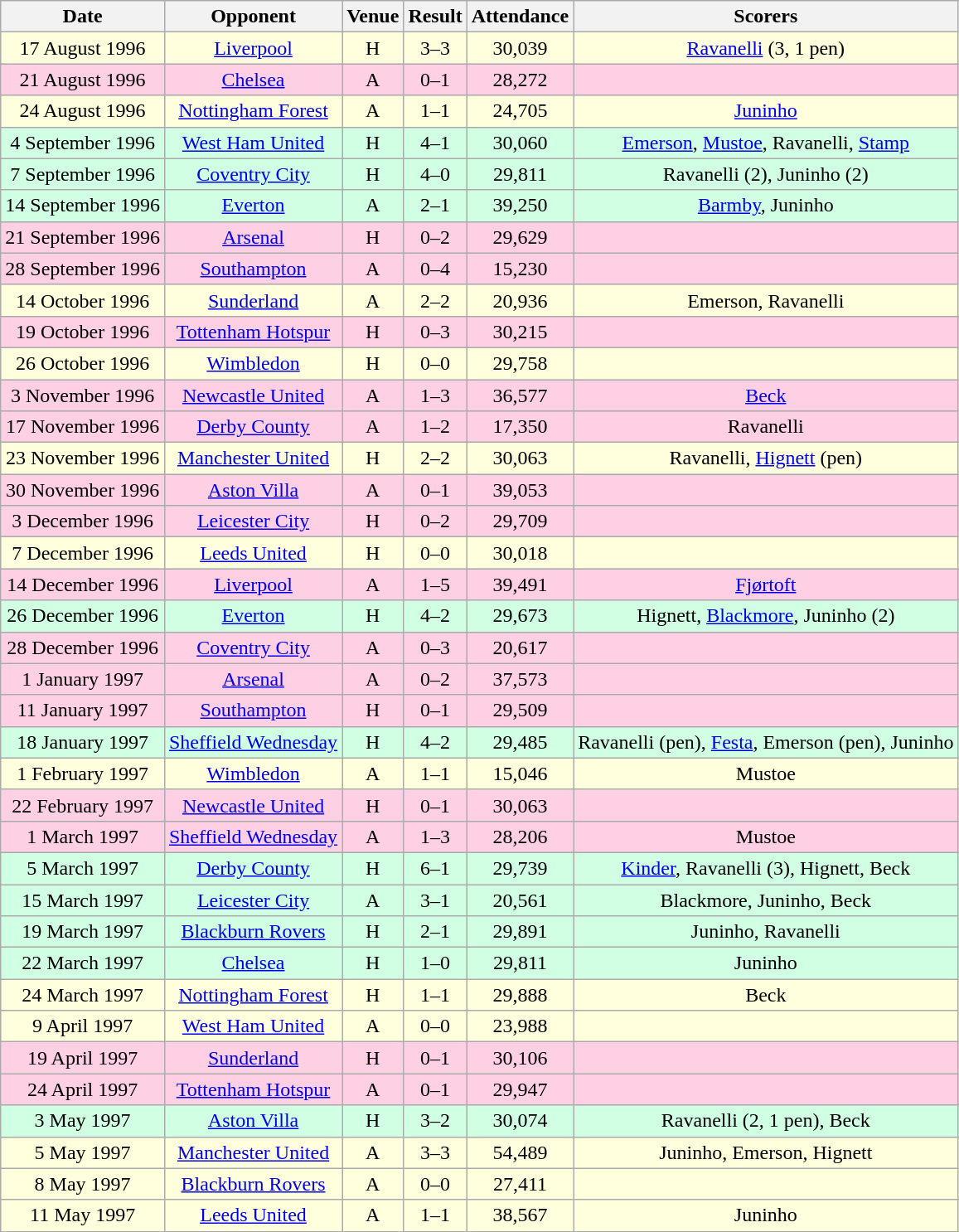<table class="wikitable sortable" style="font-size:100%; text-align:center">
<tr>
<th>Date</th>
<th>Opponent</th>
<th>Venue</th>
<th>Result</th>
<th>Attendance</th>
<th>Scorers</th>
</tr>
<tr style="background-color: #ffffdd;">
<td>17 August 1996</td>
<td><a href='#'>Liverpool</a></td>
<td>H</td>
<td>3–3</td>
<td>30,039</td>
<td><a href='#'>Ravanelli</a> (3, 1 pen)</td>
</tr>
<tr style="background-color: #ffd0e3;">
<td>21 August 1996</td>
<td><a href='#'>Chelsea</a></td>
<td>A</td>
<td>0–1</td>
<td>28,272</td>
<td></td>
</tr>
<tr style="background-color: #ffffdd;">
<td>24 August 1996</td>
<td><a href='#'>Nottingham Forest</a></td>
<td>A</td>
<td>1–1</td>
<td>24,705</td>
<td><a href='#'>Juninho</a></td>
</tr>
<tr style="background-color: #d0ffe3;">
<td>4 September 1996</td>
<td><a href='#'>West Ham United</a></td>
<td>H</td>
<td>4–1</td>
<td>30,060</td>
<td><a href='#'>Emerson</a>, <a href='#'>Mustoe</a>, Ravanelli, <a href='#'>Stamp</a></td>
</tr>
<tr style="background-color: #d0ffe3;">
<td>7 September 1996</td>
<td><a href='#'>Coventry City</a></td>
<td>H</td>
<td>4–0</td>
<td>29,811</td>
<td>Ravanelli (2), Juninho (2)</td>
</tr>
<tr style="background-color: #d0ffe3;">
<td>14 September 1996</td>
<td><a href='#'>Everton</a></td>
<td>A</td>
<td>2–1</td>
<td>39,250</td>
<td><a href='#'>Barmby</a>, Juninho</td>
</tr>
<tr style="background-color: #ffd0e3;">
<td>21 September 1996</td>
<td><a href='#'>Arsenal</a></td>
<td>H</td>
<td>0–2</td>
<td>29,629</td>
<td></td>
</tr>
<tr style="background-color: #ffd0e3;">
<td>28 September 1996</td>
<td><a href='#'>Southampton</a></td>
<td>A</td>
<td>0–4</td>
<td>15,230</td>
<td></td>
</tr>
<tr style="background-color: #ffffdd;">
<td>14 October 1996</td>
<td><a href='#'>Sunderland</a></td>
<td>A</td>
<td>2–2</td>
<td>20,936</td>
<td>Emerson, Ravanelli</td>
</tr>
<tr style="background-color: #ffd0e3;">
<td>19 October 1996</td>
<td><a href='#'>Tottenham Hotspur</a></td>
<td>H</td>
<td>0–3</td>
<td>30,215</td>
<td></td>
</tr>
<tr style="background-color: #ffffdd;">
<td>26 October 1996</td>
<td><a href='#'>Wimbledon</a></td>
<td>H</td>
<td>0–0</td>
<td>29,758</td>
<td></td>
</tr>
<tr style="background-color: #ffd0e3;">
<td>3 November 1996</td>
<td><a href='#'>Newcastle United</a></td>
<td>A</td>
<td>1–3</td>
<td>36,577</td>
<td><a href='#'>Beck</a></td>
</tr>
<tr style="background-color: #ffd0e3;">
<td>17 November 1996</td>
<td><a href='#'>Derby County</a></td>
<td>A</td>
<td>1–2</td>
<td>17,350</td>
<td>Ravanelli</td>
</tr>
<tr style="background-color: #ffffdd;">
<td>23 November 1996</td>
<td><a href='#'>Manchester United</a></td>
<td>H</td>
<td>2–2</td>
<td>30,063</td>
<td>Ravanelli, <a href='#'>Hignett</a> (pen)</td>
</tr>
<tr style="background-color: #ffd0e3;">
<td>30 November 1996</td>
<td><a href='#'>Aston Villa</a></td>
<td>A</td>
<td>0–1</td>
<td>39,053</td>
<td></td>
</tr>
<tr style="background-color: #ffd0e3;">
<td>3 December 1996</td>
<td><a href='#'>Leicester City</a></td>
<td>H</td>
<td>0–2</td>
<td>29,709</td>
<td></td>
</tr>
<tr style="background-color: #ffffdd;">
<td>7 December 1996</td>
<td><a href='#'>Leeds United</a></td>
<td>H</td>
<td>0–0</td>
<td>30,018</td>
<td></td>
</tr>
<tr style="background-color: #ffd0e3;">
<td>14 December 1996</td>
<td><a href='#'>Liverpool</a></td>
<td>A</td>
<td>1–5</td>
<td>39,491</td>
<td><a href='#'>Fjørtoft</a></td>
</tr>
<tr style="background-color: #d0ffe3;">
<td>26 December 1996</td>
<td><a href='#'>Everton</a></td>
<td>H</td>
<td>4–2</td>
<td>29,673</td>
<td>Hignett, <a href='#'>Blackmore</a>, Juninho (2)</td>
</tr>
<tr style="background-color: #ffd0e3;">
<td>28 December 1996</td>
<td><a href='#'>Coventry City</a></td>
<td>A</td>
<td>0–3</td>
<td>20,617</td>
<td></td>
</tr>
<tr style="background-color: #ffd0e3;">
<td>1 January 1997</td>
<td><a href='#'>Arsenal</a></td>
<td>A</td>
<td>0–2</td>
<td>37,573</td>
<td></td>
</tr>
<tr style="background-color: #ffd0e3;">
<td>11 January 1997</td>
<td><a href='#'>Southampton</a></td>
<td>H</td>
<td>0–1</td>
<td>29,509</td>
<td></td>
</tr>
<tr style="background-color: #d0ffe3;">
<td>18 January 1997</td>
<td><a href='#'>Sheffield Wednesday</a></td>
<td>H</td>
<td>4–2</td>
<td>29,485</td>
<td>Ravanelli (pen), <a href='#'>Festa</a>, Emerson (pen), Juninho</td>
</tr>
<tr style="background-color: #ffffdd;">
<td>1 February 1997</td>
<td><a href='#'>Wimbledon</a></td>
<td>A</td>
<td>1–1</td>
<td>15,046</td>
<td>Mustoe</td>
</tr>
<tr style="background-color: #ffd0e3;">
<td>22 February 1997</td>
<td><a href='#'>Newcastle United</a></td>
<td>H</td>
<td>0–1</td>
<td>30,063</td>
<td></td>
</tr>
<tr style="background-color: #ffd0e3;">
<td>1 March 1997</td>
<td><a href='#'>Sheffield Wednesday</a></td>
<td>A</td>
<td>1–3</td>
<td>28,206</td>
<td>Mustoe</td>
</tr>
<tr style="background-color: #d0ffe3;">
<td>5 March 1997</td>
<td><a href='#'>Derby County</a></td>
<td>H</td>
<td>6–1</td>
<td>29,739</td>
<td><a href='#'>Kinder</a>, Ravanelli (3), Hignett, Beck</td>
</tr>
<tr style="background-color: #d0ffe3;">
<td>15 March 1997</td>
<td><a href='#'>Leicester City</a></td>
<td>A</td>
<td>3–1</td>
<td>20,561</td>
<td>Blackmore, Juninho, Beck</td>
</tr>
<tr style="background-color: #d0ffe3;">
<td>19 March 1997</td>
<td><a href='#'>Blackburn Rovers</a></td>
<td>H</td>
<td>2–1</td>
<td>29,891</td>
<td>Juninho, Ravanelli</td>
</tr>
<tr style="background-color: #d0ffe3;">
<td>22 March 1997</td>
<td><a href='#'>Chelsea</a></td>
<td>H</td>
<td>1–0</td>
<td>29,811</td>
<td>Juninho</td>
</tr>
<tr style="background-color: #ffffdd;">
<td>24 March 1997</td>
<td><a href='#'>Nottingham Forest</a></td>
<td>H</td>
<td>1–1</td>
<td>29,888</td>
<td>Beck</td>
</tr>
<tr style="background-color: #ffffdd;">
<td>9 April 1997</td>
<td><a href='#'>West Ham United</a></td>
<td>A</td>
<td>0–0</td>
<td>23,988</td>
<td></td>
</tr>
<tr style="background-color: #ffd0e3;">
<td>19 April 1997</td>
<td><a href='#'>Sunderland</a></td>
<td>H</td>
<td>0–1</td>
<td>30,106</td>
<td></td>
</tr>
<tr style="background-color: #ffd0e3;">
<td>24 April 1997</td>
<td><a href='#'>Tottenham Hotspur</a></td>
<td>A</td>
<td>0–1</td>
<td>29,947</td>
<td></td>
</tr>
<tr style="background-color: #d0ffe3;">
<td>3 May 1997</td>
<td><a href='#'>Aston Villa</a></td>
<td>H</td>
<td>3–2</td>
<td>30,074</td>
<td>Ravanelli (2, 1 pen), Beck</td>
</tr>
<tr style="background-color: #ffffdd;">
<td>5 May 1997</td>
<td><a href='#'>Manchester United</a></td>
<td>A</td>
<td>3–3</td>
<td>54,489</td>
<td>Juninho, Emerson, Hignett</td>
</tr>
<tr style="background-color: #ffffdd;">
<td>8 May 1997</td>
<td><a href='#'>Blackburn Rovers</a></td>
<td>A</td>
<td>0–0</td>
<td>27,411</td>
<td></td>
</tr>
<tr style="background-color: #ffffdd;">
<td>11 May 1997</td>
<td><a href='#'>Leeds United</a></td>
<td>A</td>
<td>1–1</td>
<td>38,567</td>
<td>Juninho</td>
</tr>
</table>
